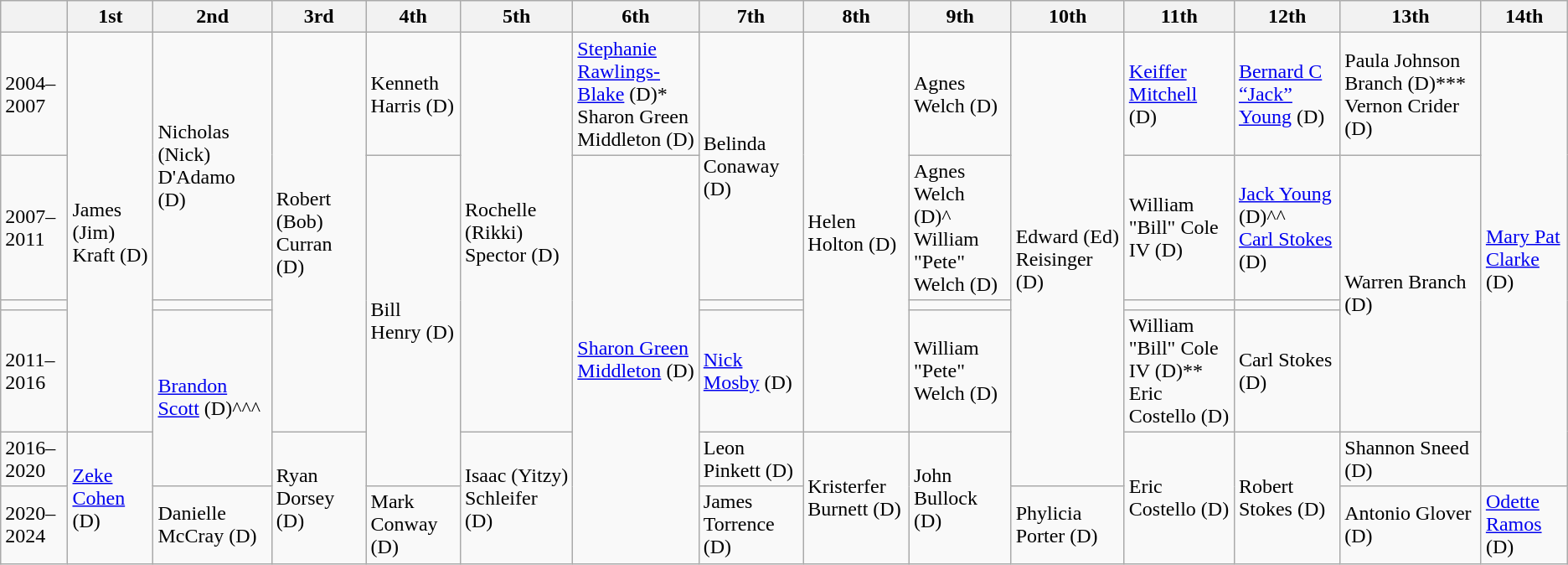<table class="wikitable sortable">
<tr>
<th></th>
<th>1st</th>
<th>2nd</th>
<th>3rd</th>
<th>4th</th>
<th>5th</th>
<th>6th</th>
<th>7th</th>
<th>8th</th>
<th>9th</th>
<th>10th</th>
<th>11th</th>
<th>12th</th>
<th>13th</th>
<th>14th</th>
</tr>
<tr>
<td>2004–2007</td>
<td rowspan="4">James (Jim) Kraft (D)</td>
<td rowspan="2">Nicholas (Nick) D'Adamo (D)</td>
<td rowspan="4">Robert (Bob) Curran (D)</td>
<td>Kenneth Harris (D)</td>
<td rowspan="4">Rochelle (Rikki) Spector (D)</td>
<td><a href='#'>Stephanie Rawlings-Blake</a> (D)*<br>Sharon Green Middleton (D)</td>
<td rowspan="2">Belinda Conaway (D)</td>
<td rowspan="4">Helen Holton (D)</td>
<td>Agnes Welch (D)</td>
<td rowspan="5">Edward (Ed) Reisinger (D)</td>
<td><a href='#'>Keiffer Mitchell</a> (D)</td>
<td><a href='#'>Bernard C “Jack” Young</a> (D)</td>
<td>Paula Johnson Branch (D)*** Vernon Crider (D)</td>
<td rowspan="5"><a href='#'>Mary Pat Clarke</a> (D)</td>
</tr>
<tr>
<td>2007–2011</td>
<td rowspan="4">Bill Henry (D)</td>
<td rowspan="5"><a href='#'>Sharon Green Middleton</a> (D)</td>
<td>Agnes Welch (D)^<br>William "Pete" Welch (D)</td>
<td>William "Bill" Cole IV (D)</td>
<td><a href='#'>Jack Young</a> (D)^^<br><a href='#'>Carl Stokes</a> (D)</td>
<td rowspan="3">Warren Branch (D)</td>
</tr>
<tr>
<td></td>
<td></td>
<td></td>
<td></td>
<td></td>
<td></td>
</tr>
<tr>
<td>2011–2016</td>
<td rowspan="2"><a href='#'>Brandon Scott</a> (D)^^^</td>
<td><a href='#'>Nick Mosby</a> (D)</td>
<td>William "Pete" Welch (D)</td>
<td>William "Bill" Cole IV (D)**<br>Eric Costello (D)</td>
<td>Carl Stokes (D)</td>
</tr>
<tr>
<td>2016–2020</td>
<td rowspan="2"><a href='#'>Zeke Cohen</a> (D)</td>
<td rowspan="2">Ryan Dorsey (D)</td>
<td rowspan="2">Isaac (Yitzy) Schleifer (D)</td>
<td>Leon Pinkett (D)</td>
<td rowspan="2">Kristerfer Burnett (D)</td>
<td rowspan="2">John Bullock (D)</td>
<td rowspan="2">Eric Costello (D)</td>
<td rowspan="2">Robert Stokes (D)</td>
<td>Shannon Sneed (D)</td>
</tr>
<tr>
<td>2020–2024</td>
<td>Danielle McCray (D)</td>
<td>Mark Conway (D)</td>
<td>James Torrence (D)</td>
<td>Phylicia Porter (D)</td>
<td>Antonio Glover (D)</td>
<td><a href='#'>Odette Ramos</a> (D)</td>
</tr>
</table>
